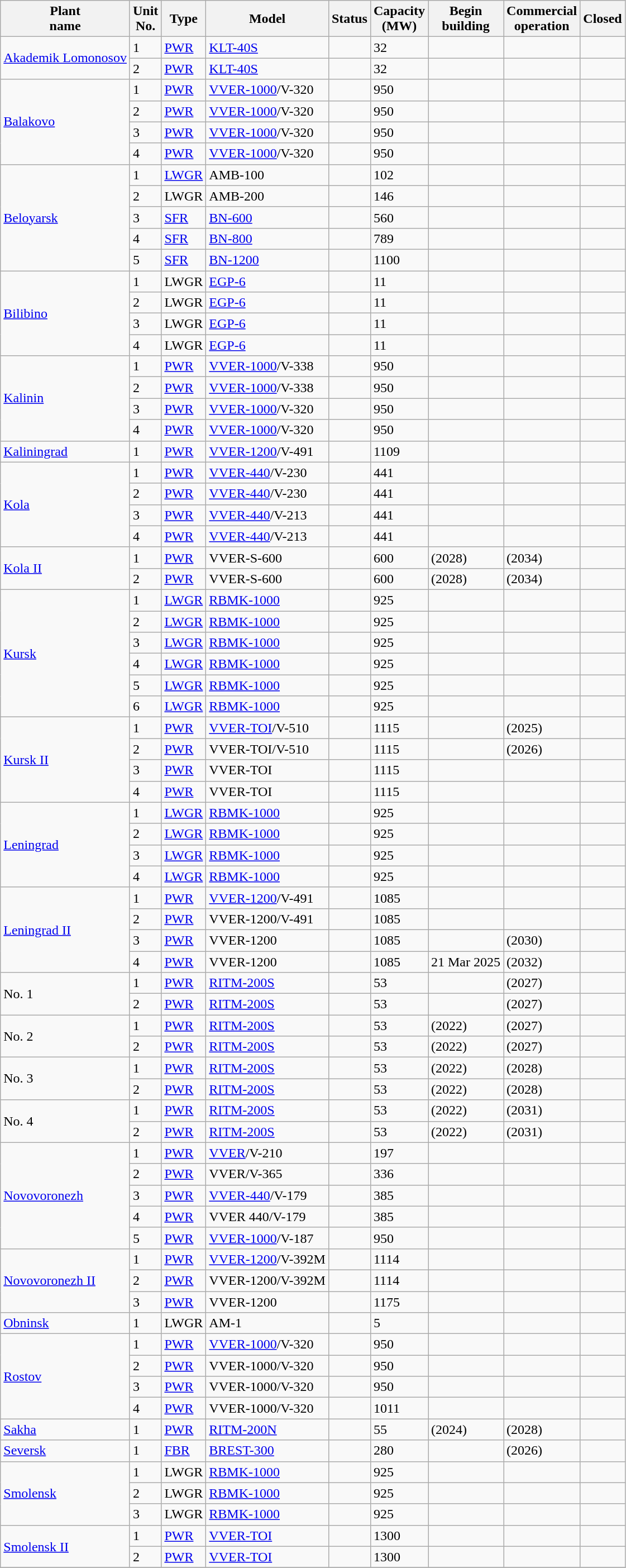<table class="wikitable sortable mw-datatable sticky-header">
<tr>
<th>Plant<br>name</th>
<th>Unit<br>No.</th>
<th>Type</th>
<th>Model</th>
<th>Status</th>
<th>Capacity<br>(MW)</th>
<th>Begin<br>building</th>
<th>Commercial<br>operation</th>
<th>Closed</th>
</tr>
<tr>
<td rowspan=2><a href='#'>Akademik Lomonosov</a></td>
<td>1</td>
<td><a href='#'>PWR</a></td>
<td><a href='#'>KLT-40S</a></td>
<td></td>
<td>32</td>
<td></td>
<td></td>
<td></td>
</tr>
<tr>
<td>2</td>
<td><a href='#'>PWR</a></td>
<td><a href='#'>KLT-40S</a></td>
<td></td>
<td>32</td>
<td></td>
<td></td>
<td></td>
</tr>
<tr>
<td rowspan=4><a href='#'>Balakovo</a></td>
<td>1</td>
<td><a href='#'>PWR</a></td>
<td><a href='#'>VVER-1000</a>/V-320</td>
<td></td>
<td>950</td>
<td></td>
<td></td>
<td></td>
</tr>
<tr>
<td>2</td>
<td><a href='#'>PWR</a></td>
<td><a href='#'>VVER-1000</a>/V-320</td>
<td></td>
<td>950</td>
<td></td>
<td></td>
<td></td>
</tr>
<tr>
<td>3</td>
<td><a href='#'>PWR</a></td>
<td><a href='#'>VVER-1000</a>/V-320</td>
<td></td>
<td>950</td>
<td></td>
<td></td>
<td></td>
</tr>
<tr>
<td>4</td>
<td><a href='#'>PWR</a></td>
<td><a href='#'>VVER-1000</a>/V-320</td>
<td></td>
<td>950</td>
<td></td>
<td></td>
<td></td>
</tr>
<tr>
<td rowspan=5><a href='#'>Beloyarsk</a></td>
<td>1</td>
<td><a href='#'>LWGR</a></td>
<td>AMB-100</td>
<td></td>
<td>102</td>
<td></td>
<td></td>
<td></td>
</tr>
<tr>
<td>2</td>
<td>LWGR</td>
<td>AMB-200</td>
<td></td>
<td>146</td>
<td></td>
<td></td>
<td></td>
</tr>
<tr>
<td>3</td>
<td><a href='#'>SFR</a></td>
<td><a href='#'>BN-600</a></td>
<td></td>
<td>560</td>
<td></td>
<td></td>
<td></td>
</tr>
<tr>
<td>4</td>
<td><a href='#'>SFR</a></td>
<td><a href='#'>BN-800</a></td>
<td></td>
<td>789</td>
<td></td>
<td></td>
<td></td>
</tr>
<tr>
<td>5</td>
<td><a href='#'>SFR</a></td>
<td><a href='#'>BN-1200</a></td>
<td></td>
<td>1100</td>
<td></td>
<td></td>
<td></td>
</tr>
<tr>
<td rowspan=4><a href='#'>Bilibino</a></td>
<td>1</td>
<td>LWGR</td>
<td><a href='#'>EGP-6</a></td>
<td></td>
<td>11</td>
<td></td>
<td></td>
<td></td>
</tr>
<tr>
<td>2</td>
<td>LWGR</td>
<td><a href='#'>EGP-6</a></td>
<td></td>
<td>11</td>
<td></td>
<td></td>
<td></td>
</tr>
<tr>
<td>3</td>
<td>LWGR</td>
<td><a href='#'>EGP-6</a></td>
<td></td>
<td>11</td>
<td></td>
<td></td>
<td></td>
</tr>
<tr>
<td>4</td>
<td>LWGR</td>
<td><a href='#'>EGP-6</a></td>
<td></td>
<td>11</td>
<td></td>
<td></td>
<td></td>
</tr>
<tr>
<td rowspan=4><a href='#'>Kalinin</a></td>
<td>1</td>
<td><a href='#'>PWR</a></td>
<td><a href='#'>VVER-1000</a>/V-338</td>
<td></td>
<td>950</td>
<td></td>
<td></td>
<td></td>
</tr>
<tr>
<td>2</td>
<td><a href='#'>PWR</a></td>
<td><a href='#'>VVER-1000</a>/V-338</td>
<td></td>
<td>950</td>
<td></td>
<td></td>
<td></td>
</tr>
<tr>
<td>3</td>
<td><a href='#'>PWR</a></td>
<td><a href='#'>VVER-1000</a>/V-320</td>
<td></td>
<td>950</td>
<td></td>
<td></td>
<td></td>
</tr>
<tr>
<td>4</td>
<td><a href='#'>PWR</a></td>
<td><a href='#'>VVER-1000</a>/V-320</td>
<td></td>
<td>950</td>
<td></td>
<td></td>
<td></td>
</tr>
<tr>
<td><a href='#'>Kaliningrad</a></td>
<td>1</td>
<td><a href='#'>PWR</a></td>
<td><a href='#'>VVER-1200</a>/V-491</td>
<td></td>
<td>1109</td>
<td></td>
<td></td>
<td></td>
</tr>
<tr>
<td rowspan=4><a href='#'>Kola</a></td>
<td>1</td>
<td><a href='#'>PWR</a></td>
<td><a href='#'>VVER-440</a>/V-230</td>
<td></td>
<td>441</td>
<td></td>
<td></td>
<td></td>
</tr>
<tr>
<td>2</td>
<td><a href='#'>PWR</a></td>
<td><a href='#'>VVER-440</a>/V-230</td>
<td></td>
<td>441</td>
<td></td>
<td></td>
<td></td>
</tr>
<tr>
<td>3</td>
<td><a href='#'>PWR</a></td>
<td><a href='#'>VVER-440</a>/V-213</td>
<td></td>
<td>441</td>
<td></td>
<td></td>
<td></td>
</tr>
<tr>
<td>4</td>
<td><a href='#'>PWR</a></td>
<td><a href='#'>VVER-440</a>/V-213</td>
<td></td>
<td>441</td>
<td></td>
<td></td>
<td></td>
</tr>
<tr>
<td rowspan=2><a href='#'>Kola II</a></td>
<td>1</td>
<td><a href='#'>PWR</a></td>
<td>VVER-S-600</td>
<td></td>
<td>600</td>
<td>(2028)</td>
<td>(2034)</td>
<td></td>
</tr>
<tr>
<td>2</td>
<td><a href='#'>PWR</a></td>
<td>VVER-S-600</td>
<td></td>
<td>600</td>
<td>(2028)</td>
<td>(2034)</td>
<td></td>
</tr>
<tr>
<td rowspan=6><a href='#'>Kursk</a></td>
<td>1</td>
<td><a href='#'>LWGR</a></td>
<td><a href='#'>RBMK-1000</a></td>
<td></td>
<td>925</td>
<td></td>
<td></td>
<td></td>
</tr>
<tr>
<td>2</td>
<td><a href='#'>LWGR</a></td>
<td><a href='#'>RBMK-1000</a></td>
<td></td>
<td>925</td>
<td></td>
<td></td>
<td></td>
</tr>
<tr>
<td>3</td>
<td><a href='#'>LWGR</a></td>
<td><a href='#'>RBMK-1000</a></td>
<td></td>
<td>925</td>
<td></td>
<td></td>
<td></td>
</tr>
<tr>
<td>4</td>
<td><a href='#'>LWGR</a></td>
<td><a href='#'>RBMK-1000</a></td>
<td></td>
<td>925</td>
<td></td>
<td></td>
<td></td>
</tr>
<tr>
<td>5</td>
<td><a href='#'>LWGR</a></td>
<td><a href='#'>RBMK-1000</a></td>
<td></td>
<td>925</td>
<td></td>
<td></td>
<td></td>
</tr>
<tr>
<td>6</td>
<td><a href='#'>LWGR</a></td>
<td><a href='#'>RBMK-1000</a></td>
<td></td>
<td>925</td>
<td></td>
<td></td>
<td></td>
</tr>
<tr>
<td rowspan=4><a href='#'>Kursk II</a></td>
<td>1</td>
<td><a href='#'>PWR</a></td>
<td><a href='#'>VVER-TOI</a>/V-510</td>
<td></td>
<td>1115</td>
<td></td>
<td>(2025)</td>
<td></td>
</tr>
<tr>
<td>2</td>
<td><a href='#'>PWR</a></td>
<td>VVER-TOI/V-510</td>
<td></td>
<td>1115</td>
<td></td>
<td>(2026)</td>
<td></td>
</tr>
<tr>
<td>3</td>
<td><a href='#'>PWR</a></td>
<td>VVER-TOI</td>
<td></td>
<td>1115</td>
<td></td>
<td></td>
<td></td>
</tr>
<tr>
<td>4</td>
<td><a href='#'>PWR</a></td>
<td>VVER-TOI</td>
<td></td>
<td>1115</td>
<td></td>
<td></td>
<td></td>
</tr>
<tr>
<td rowspan=4><a href='#'>Leningrad</a></td>
<td>1</td>
<td><a href='#'>LWGR</a></td>
<td><a href='#'>RBMK-1000</a></td>
<td></td>
<td>925</td>
<td></td>
<td></td>
<td></td>
</tr>
<tr>
<td>2</td>
<td><a href='#'>LWGR</a></td>
<td><a href='#'>RBMK-1000</a></td>
<td></td>
<td>925</td>
<td></td>
<td></td>
<td></td>
</tr>
<tr>
<td>3</td>
<td><a href='#'>LWGR</a></td>
<td><a href='#'>RBMK-1000</a></td>
<td></td>
<td>925</td>
<td></td>
<td></td>
<td></td>
</tr>
<tr>
<td>4</td>
<td><a href='#'>LWGR</a></td>
<td><a href='#'>RBMK-1000</a></td>
<td></td>
<td>925</td>
<td></td>
<td></td>
<td></td>
</tr>
<tr>
<td rowspan=4><a href='#'>Leningrad II</a></td>
<td>1</td>
<td><a href='#'>PWR</a></td>
<td><a href='#'>VVER-1200</a>/V-491</td>
<td></td>
<td>1085</td>
<td></td>
<td></td>
<td></td>
</tr>
<tr>
<td>2</td>
<td><a href='#'>PWR</a></td>
<td>VVER-1200/V-491</td>
<td></td>
<td>1085</td>
<td></td>
<td></td>
<td></td>
</tr>
<tr>
<td>3</td>
<td><a href='#'>PWR</a></td>
<td>VVER-1200</td>
<td></td>
<td>1085</td>
<td></td>
<td>(2030)</td>
<td></td>
</tr>
<tr>
<td>4</td>
<td><a href='#'>PWR</a></td>
<td>VVER-1200</td>
<td></td>
<td>1085</td>
<td>21 Mar 2025</td>
<td>(2032)</td>
<td></td>
</tr>
<tr>
<td rowspan=2> No. 1</td>
<td>1</td>
<td><a href='#'>PWR</a></td>
<td><a href='#'>RITM-200S</a></td>
<td></td>
<td>53</td>
<td></td>
<td>(2027)</td>
<td></td>
</tr>
<tr>
<td>2</td>
<td><a href='#'>PWR</a></td>
<td><a href='#'>RITM-200S</a></td>
<td></td>
<td>53</td>
<td></td>
<td>(2027)</td>
<td></td>
</tr>
<tr>
<td rowspan=2> No. 2</td>
<td>1</td>
<td><a href='#'>PWR</a></td>
<td><a href='#'>RITM-200S</a></td>
<td></td>
<td>53</td>
<td>(2022)</td>
<td>(2027)</td>
<td></td>
</tr>
<tr>
<td>2</td>
<td><a href='#'>PWR</a></td>
<td><a href='#'>RITM-200S</a></td>
<td></td>
<td>53</td>
<td>(2022)</td>
<td>(2027)</td>
<td></td>
</tr>
<tr>
<td rowspan=2> No. 3</td>
<td>1</td>
<td><a href='#'>PWR</a></td>
<td><a href='#'>RITM-200S</a></td>
<td></td>
<td>53</td>
<td>(2022)</td>
<td>(2028)</td>
<td></td>
</tr>
<tr>
<td>2</td>
<td><a href='#'>PWR</a></td>
<td><a href='#'>RITM-200S</a></td>
<td></td>
<td>53</td>
<td>(2022)</td>
<td>(2028)</td>
<td></td>
</tr>
<tr>
<td rowspan=2> No. 4</td>
<td>1</td>
<td><a href='#'>PWR</a></td>
<td><a href='#'>RITM-200S</a></td>
<td></td>
<td>53</td>
<td>(2022)</td>
<td>(2031)</td>
<td></td>
</tr>
<tr>
<td>2</td>
<td><a href='#'>PWR</a></td>
<td><a href='#'>RITM-200S</a></td>
<td></td>
<td>53</td>
<td>(2022)</td>
<td>(2031)</td>
<td></td>
</tr>
<tr>
<td rowspan=5><a href='#'>Novovoronezh</a></td>
<td>1</td>
<td><a href='#'>PWR</a></td>
<td><a href='#'>VVER</a>/V-210</td>
<td></td>
<td>197</td>
<td></td>
<td></td>
<td></td>
</tr>
<tr>
<td>2</td>
<td><a href='#'>PWR</a></td>
<td>VVER/V-365</td>
<td></td>
<td>336</td>
<td></td>
<td></td>
<td></td>
</tr>
<tr>
<td>3</td>
<td><a href='#'>PWR</a></td>
<td><a href='#'>VVER-440</a>/V-179</td>
<td></td>
<td>385</td>
<td></td>
<td></td>
<td></td>
</tr>
<tr>
<td>4</td>
<td><a href='#'>PWR</a></td>
<td>VVER 440/V-179</td>
<td></td>
<td>385</td>
<td></td>
<td></td>
<td></td>
</tr>
<tr>
<td>5</td>
<td><a href='#'>PWR</a></td>
<td><a href='#'>VVER-1000</a>/V-187</td>
<td></td>
<td>950</td>
<td></td>
<td></td>
<td></td>
</tr>
<tr>
<td rowspan="3"><a href='#'>Novovoronezh II</a></td>
<td>1</td>
<td><a href='#'>PWR</a></td>
<td><a href='#'>VVER-1200</a>/V-392M</td>
<td></td>
<td>1114</td>
<td></td>
<td></td>
<td></td>
</tr>
<tr>
<td>2</td>
<td><a href='#'>PWR</a></td>
<td>VVER-1200/V-392M</td>
<td></td>
<td>1114</td>
<td></td>
<td></td>
<td></td>
</tr>
<tr>
<td>3</td>
<td><a href='#'>PWR</a></td>
<td>VVER-1200</td>
<td></td>
<td>1175</td>
<td></td>
<td></td>
<td></td>
</tr>
<tr>
<td><a href='#'>Obninsk</a></td>
<td>1</td>
<td>LWGR</td>
<td>AM-1</td>
<td></td>
<td>5</td>
<td></td>
<td></td>
<td></td>
</tr>
<tr>
<td rowspan=4><a href='#'>Rostov</a></td>
<td>1</td>
<td><a href='#'>PWR</a></td>
<td><a href='#'>VVER-1000</a>/V-320</td>
<td></td>
<td>950</td>
<td></td>
<td></td>
<td></td>
</tr>
<tr>
<td>2</td>
<td><a href='#'>PWR</a></td>
<td>VVER-1000/V-320</td>
<td></td>
<td>950</td>
<td></td>
<td></td>
<td></td>
</tr>
<tr>
<td>3</td>
<td><a href='#'>PWR</a></td>
<td>VVER-1000/V-320</td>
<td></td>
<td>950</td>
<td></td>
<td></td>
<td></td>
</tr>
<tr>
<td>4</td>
<td><a href='#'>PWR</a></td>
<td>VVER-1000/V-320</td>
<td></td>
<td>1011</td>
<td></td>
<td></td>
<td></td>
</tr>
<tr>
<td rowspan=1><a href='#'>Sakha</a></td>
<td>1</td>
<td><a href='#'>PWR</a></td>
<td><a href='#'>RITM-200N</a></td>
<td></td>
<td>55</td>
<td>(2024)</td>
<td>(2028)</td>
<td></td>
</tr>
<tr>
<td><a href='#'>Seversk</a></td>
<td>1</td>
<td><a href='#'>FBR</a></td>
<td><a href='#'>BREST-300</a></td>
<td></td>
<td>280</td>
<td></td>
<td>(2026)</td>
<td></td>
</tr>
<tr>
<td rowspan=3><a href='#'>Smolensk</a></td>
<td>1</td>
<td>LWGR</td>
<td><a href='#'>RBMK-1000</a></td>
<td></td>
<td>925</td>
<td></td>
<td></td>
<td></td>
</tr>
<tr>
<td>2</td>
<td>LWGR</td>
<td><a href='#'>RBMK-1000</a></td>
<td></td>
<td>925</td>
<td></td>
<td></td>
<td></td>
</tr>
<tr>
<td>3</td>
<td>LWGR</td>
<td><a href='#'>RBMK-1000</a></td>
<td></td>
<td>925</td>
<td></td>
<td></td>
<td></td>
</tr>
<tr>
<td rowspan=2><a href='#'>Smolensk II</a></td>
<td>1</td>
<td><a href='#'>PWR</a></td>
<td><a href='#'>VVER-TOI</a></td>
<td></td>
<td>1300</td>
<td></td>
<td></td>
<td></td>
</tr>
<tr>
<td>2</td>
<td><a href='#'>PWR</a></td>
<td><a href='#'>VVER-TOI</a></td>
<td></td>
<td>1300</td>
<td></td>
<td></td>
<td></td>
</tr>
<tr>
</tr>
</table>
